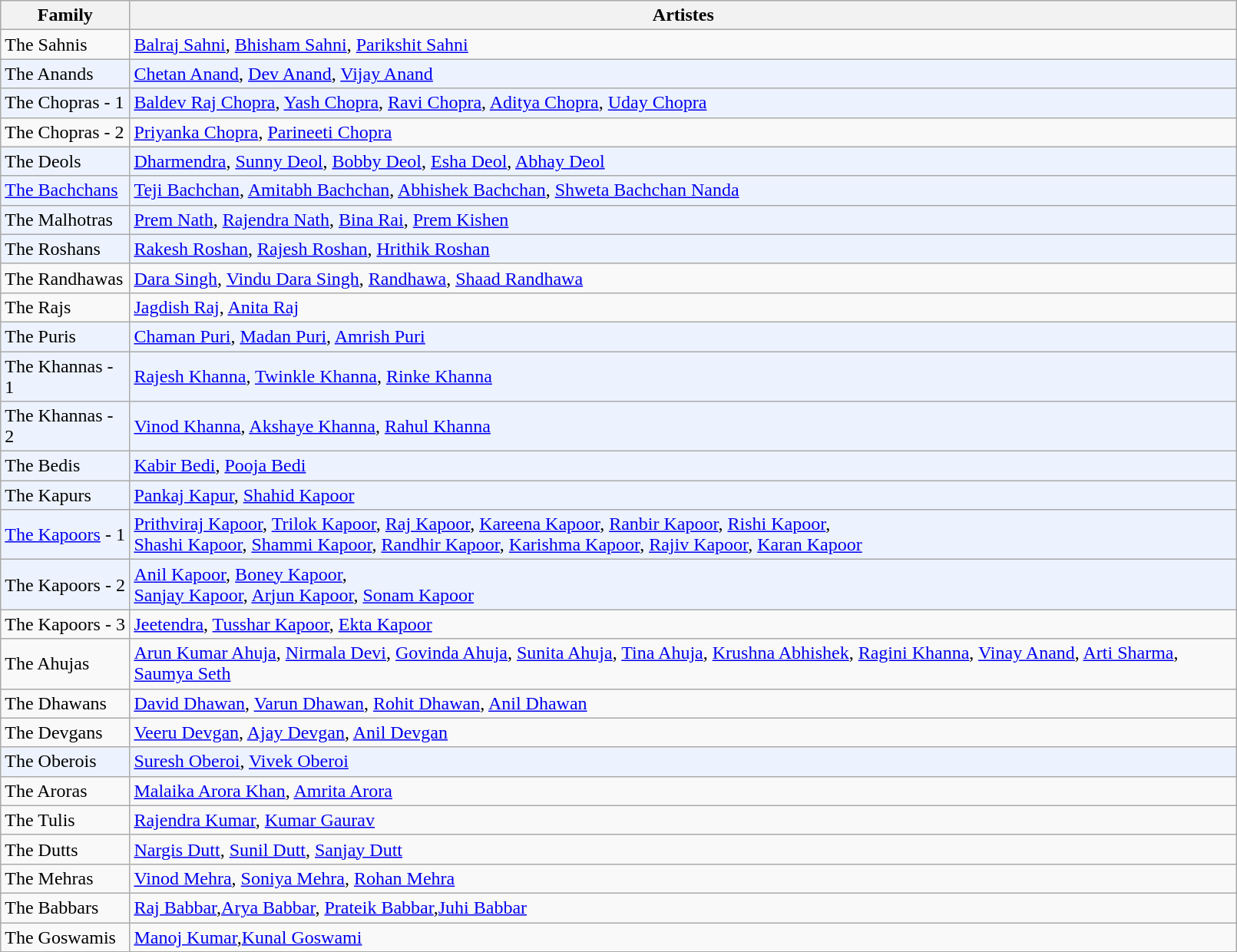<table class="wikitable sortable" style="width:85%;">
<tr>
<th>Family</th>
<th>Artistes</th>
</tr>
<tr>
<td>The Sahnis</td>
<td><a href='#'>Balraj Sahni</a>, <a href='#'>Bhisham Sahni</a>, <a href='#'>Parikshit Sahni</a></td>
</tr>
<tr style="background:#edf3fe;">
<td>The Anands</td>
<td><a href='#'>Chetan Anand</a>, <a href='#'>Dev Anand</a>, <a href='#'>Vijay Anand</a></td>
</tr>
<tr style="background:#edf3fe;">
<td>The Chopras - 1</td>
<td><a href='#'>Baldev Raj Chopra</a>, <a href='#'>Yash Chopra</a>, <a href='#'>Ravi Chopra</a>, <a href='#'>Aditya Chopra</a>, <a href='#'>Uday Chopra</a></td>
</tr>
<tr>
<td>The Chopras - 2</td>
<td><a href='#'>Priyanka Chopra</a>, <a href='#'>Parineeti Chopra</a></td>
</tr>
<tr style="background:#edf3fe;">
<td>The Deols</td>
<td><a href='#'>Dharmendra</a>, <a href='#'>Sunny Deol</a>, <a href='#'>Bobby Deol</a>, <a href='#'>Esha Deol</a>, <a href='#'>Abhay Deol</a></td>
</tr>
<tr style="background:#edf3fe;">
<td><a href='#'>The Bachchans</a></td>
<td><a href='#'>Teji Bachchan</a>, <a href='#'>Amitabh Bachchan</a>, <a href='#'>Abhishek Bachchan</a>, <a href='#'>Shweta Bachchan Nanda</a></td>
</tr>
<tr style="background:#edf3fe;">
<td>The Malhotras</td>
<td><a href='#'>Prem Nath</a>, <a href='#'>Rajendra Nath</a>, <a href='#'>Bina Rai</a>, <a href='#'>Prem Kishen</a></td>
</tr>
<tr style="background:#edf3fe;">
<td>The Roshans</td>
<td><a href='#'>Rakesh Roshan</a>, <a href='#'>Rajesh Roshan</a>, <a href='#'>Hrithik Roshan</a></td>
</tr>
<tr>
<td>The Randhawas</td>
<td><a href='#'>Dara Singh</a>, <a href='#'>Vindu Dara Singh</a>, <a href='#'> Randhawa</a>, <a href='#'>Shaad Randhawa</a></td>
</tr>
<tr>
<td>The Rajs</td>
<td><a href='#'>Jagdish Raj</a>, <a href='#'>Anita Raj</a></td>
</tr>
<tr style="background:#edf3fe;">
<td>The Puris</td>
<td><a href='#'>Chaman Puri</a>, <a href='#'>Madan Puri</a>, <a href='#'>Amrish Puri</a></td>
</tr>
<tr style="background:#edf3fe;">
<td>The Khannas - 1</td>
<td><a href='#'>Rajesh Khanna</a>, <a href='#'>Twinkle Khanna</a>, <a href='#'>Rinke Khanna</a></td>
</tr>
<tr style="background:#edf3fe;">
<td>The Khannas - 2</td>
<td><a href='#'>Vinod Khanna</a>, <a href='#'>Akshaye Khanna</a>, <a href='#'>Rahul Khanna</a></td>
</tr>
<tr style="background:#edf3fe;">
<td>The Bedis</td>
<td><a href='#'>Kabir Bedi</a>, <a href='#'>Pooja Bedi</a></td>
</tr>
<tr style="background:#edf3fe;">
<td>The Kapurs</td>
<td><a href='#'>Pankaj Kapur</a>, <a href='#'>Shahid Kapoor</a></td>
</tr>
<tr style="background:#edf3fe;">
<td><a href='#'>The Kapoors</a> - 1</td>
<td><a href='#'>Prithviraj Kapoor</a>, <a href='#'>Trilok Kapoor</a>, <a href='#'>Raj Kapoor</a>, <a href='#'>Kareena Kapoor</a>, <a href='#'>Ranbir Kapoor</a>, <a href='#'>Rishi Kapoor</a>,<br><a href='#'>Shashi Kapoor</a>, <a href='#'>Shammi Kapoor</a>, <a href='#'>Randhir Kapoor</a>, <a href='#'>Karishma Kapoor</a>, <a href='#'>Rajiv Kapoor</a>, <a href='#'>Karan Kapoor</a></td>
</tr>
<tr style="background:#edf3fe;">
<td>The Kapoors - 2</td>
<td><a href='#'>Anil Kapoor</a>, <a href='#'>Boney Kapoor</a>,<br><a href='#'>Sanjay Kapoor</a>, <a href='#'>Arjun Kapoor</a>, <a href='#'>Sonam Kapoor</a></td>
</tr>
<tr>
<td>The Kapoors - 3</td>
<td><a href='#'>Jeetendra</a>, <a href='#'>Tusshar Kapoor</a>, <a href='#'>Ekta Kapoor</a></td>
</tr>
<tr>
<td>The Ahujas</td>
<td><a href='#'>Arun Kumar Ahuja</a>, <a href='#'>Nirmala Devi</a>, <a href='#'>Govinda Ahuja</a>, <a href='#'>Sunita Ahuja</a>, <a href='#'>Tina Ahuja</a>, <a href='#'>Krushna Abhishek</a>, <a href='#'>Ragini Khanna</a>, <a href='#'>Vinay Anand</a>, <a href='#'>Arti Sharma</a>, <a href='#'>Saumya Seth</a></td>
</tr>
<tr>
<td>The Dhawans</td>
<td><a href='#'>David Dhawan</a>, <a href='#'>Varun Dhawan</a>, <a href='#'>Rohit Dhawan</a>, <a href='#'>Anil Dhawan</a></td>
</tr>
<tr>
<td>The Devgans</td>
<td><a href='#'>Veeru Devgan</a>, <a href='#'>Ajay Devgan</a>, <a href='#'>Anil Devgan</a></td>
</tr>
<tr style="background:#edf3fe;">
<td>The Oberois</td>
<td><a href='#'>Suresh Oberoi</a>, <a href='#'>Vivek Oberoi</a></td>
</tr>
<tr>
<td>The Aroras</td>
<td><a href='#'>Malaika Arora Khan</a>, <a href='#'>Amrita Arora</a></td>
</tr>
<tr>
<td>The Tulis</td>
<td><a href='#'>Rajendra Kumar</a>, <a href='#'>Kumar Gaurav</a></td>
</tr>
<tr>
<td>The Dutts</td>
<td><a href='#'>Nargis Dutt</a>, <a href='#'>Sunil Dutt</a>, <a href='#'>Sanjay Dutt</a></td>
</tr>
<tr>
<td>The Mehras</td>
<td><a href='#'>Vinod Mehra</a>, <a href='#'>Soniya Mehra</a>, <a href='#'>Rohan Mehra</a></td>
</tr>
<tr>
<td>The Babbars</td>
<td><a href='#'>Raj Babbar</a>,<a href='#'>Arya Babbar</a>, <a href='#'>Prateik Babbar</a>,<a href='#'>Juhi Babbar</a></td>
</tr>
<tr>
<td>The Goswamis</td>
<td><a href='#'>Manoj Kumar</a>,<a href='#'>Kunal Goswami</a></td>
</tr>
<tr>
</tr>
</table>
